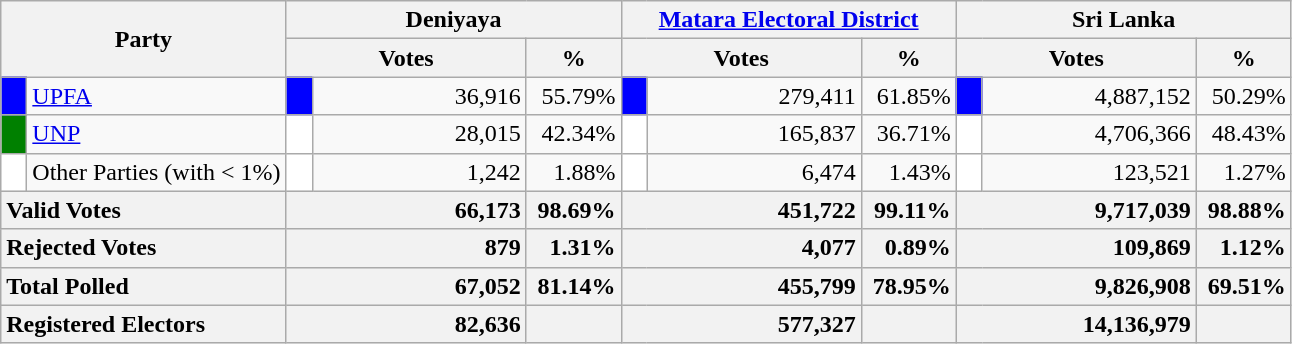<table class="wikitable">
<tr>
<th colspan="2" width="144px"rowspan="2">Party</th>
<th colspan="3" width="216px">Deniyaya</th>
<th colspan="3" width="216px"><a href='#'>Matara Electoral District</a></th>
<th colspan="3" width="216px">Sri Lanka</th>
</tr>
<tr>
<th colspan="2" width="144px">Votes</th>
<th>%</th>
<th colspan="2" width="144px">Votes</th>
<th>%</th>
<th colspan="2" width="144px">Votes</th>
<th>%</th>
</tr>
<tr>
<td style="background-color:blue;" width="10px"></td>
<td style="text-align:left;"><a href='#'>UPFA</a></td>
<td style="background-color:blue;" width="10px"></td>
<td style="text-align:right;">36,916</td>
<td style="text-align:right;">55.79%</td>
<td style="background-color:blue;" width="10px"></td>
<td style="text-align:right;">279,411</td>
<td style="text-align:right;">61.85%</td>
<td style="background-color:blue;" width="10px"></td>
<td style="text-align:right;">4,887,152</td>
<td style="text-align:right;">50.29%</td>
</tr>
<tr>
<td style="background-color:green;" width="10px"></td>
<td style="text-align:left;"><a href='#'>UNP</a></td>
<td style="background-color:white;" width="10px"></td>
<td style="text-align:right;">28,015</td>
<td style="text-align:right;">42.34%</td>
<td style="background-color:white;" width="10px"></td>
<td style="text-align:right;">165,837</td>
<td style="text-align:right;">36.71%</td>
<td style="background-color:white;" width="10px"></td>
<td style="text-align:right;">4,706,366</td>
<td style="text-align:right;">48.43%</td>
</tr>
<tr>
<td style="background-color:white;" width="10px"></td>
<td style="text-align:left;">Other Parties (with < 1%)</td>
<td style="background-color:white;" width="10px"></td>
<td style="text-align:right;">1,242</td>
<td style="text-align:right;">1.88%</td>
<td style="background-color:white;" width="10px"></td>
<td style="text-align:right;">6,474</td>
<td style="text-align:right;">1.43%</td>
<td style="background-color:white;" width="10px"></td>
<td style="text-align:right;">123,521</td>
<td style="text-align:right;">1.27%</td>
</tr>
<tr>
<th colspan="2" width="144px"style="text-align:left;">Valid Votes</th>
<th style="text-align:right;"colspan="2" width="144px">66,173</th>
<th style="text-align:right;">98.69%</th>
<th style="text-align:right;"colspan="2" width="144px">451,722</th>
<th style="text-align:right;">99.11%</th>
<th style="text-align:right;"colspan="2" width="144px">9,717,039</th>
<th style="text-align:right;">98.88%</th>
</tr>
<tr>
<th colspan="2" width="144px"style="text-align:left;">Rejected Votes</th>
<th style="text-align:right;"colspan="2" width="144px">879</th>
<th style="text-align:right;">1.31%</th>
<th style="text-align:right;"colspan="2" width="144px">4,077</th>
<th style="text-align:right;">0.89%</th>
<th style="text-align:right;"colspan="2" width="144px">109,869</th>
<th style="text-align:right;">1.12%</th>
</tr>
<tr>
<th colspan="2" width="144px"style="text-align:left;">Total Polled</th>
<th style="text-align:right;"colspan="2" width="144px">67,052</th>
<th style="text-align:right;">81.14%</th>
<th style="text-align:right;"colspan="2" width="144px">455,799</th>
<th style="text-align:right;">78.95%</th>
<th style="text-align:right;"colspan="2" width="144px">9,826,908</th>
<th style="text-align:right;">69.51%</th>
</tr>
<tr>
<th colspan="2" width="144px"style="text-align:left;">Registered Electors</th>
<th style="text-align:right;"colspan="2" width="144px">82,636</th>
<th></th>
<th style="text-align:right;"colspan="2" width="144px">577,327</th>
<th></th>
<th style="text-align:right;"colspan="2" width="144px">14,136,979</th>
<th></th>
</tr>
</table>
